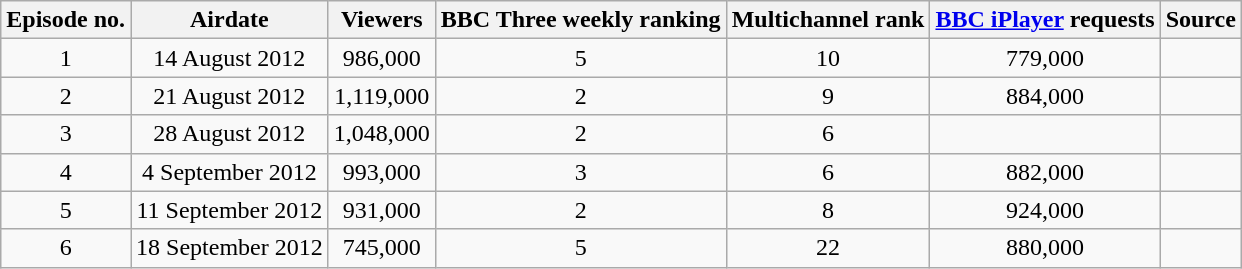<table class="wikitable" style="text-align:center;">
<tr>
<th>Episode no.</th>
<th>Airdate</th>
<th>Viewers</th>
<th>BBC Three weekly ranking</th>
<th>Multichannel rank</th>
<th><a href='#'>BBC iPlayer</a> requests</th>
<th>Source</th>
</tr>
<tr>
<td>1</td>
<td>14 August 2012</td>
<td>986,000</td>
<td>5</td>
<td>10</td>
<td>779,000</td>
<td></td>
</tr>
<tr>
<td>2</td>
<td>21 August 2012</td>
<td>1,119,000</td>
<td>2</td>
<td>9</td>
<td>884,000</td>
<td></td>
</tr>
<tr>
<td>3</td>
<td>28 August 2012</td>
<td>1,048,000</td>
<td>2</td>
<td>6</td>
<td></td>
<td></td>
</tr>
<tr>
<td>4</td>
<td>4 September 2012</td>
<td>993,000</td>
<td>3</td>
<td>6</td>
<td>882,000</td>
<td></td>
</tr>
<tr>
<td>5</td>
<td>11 September 2012</td>
<td>931,000</td>
<td>2</td>
<td>8</td>
<td>924,000</td>
<td></td>
</tr>
<tr>
<td>6</td>
<td>18 September 2012</td>
<td>745,000</td>
<td>5</td>
<td>22</td>
<td>880,000</td>
<td></td>
</tr>
</table>
